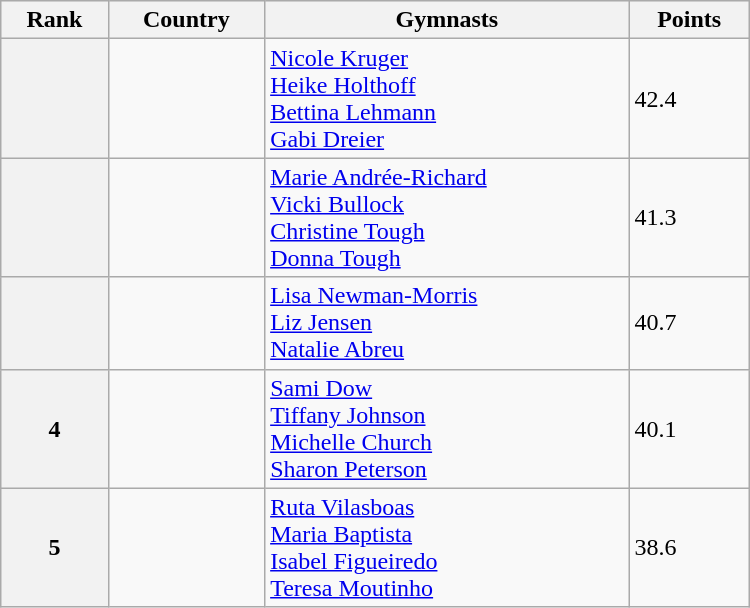<table class="wikitable" width=500>
<tr bgcolor="#efefef">
<th>Rank</th>
<th>Country</th>
<th>Gymnasts</th>
<th>Points</th>
</tr>
<tr>
<th></th>
<td></td>
<td><a href='#'>Nicole Kruger</a> <br> <a href='#'>Heike Holthoff</a> <br> <a href='#'>Bettina Lehmann</a><br> <a href='#'>Gabi Dreier</a></td>
<td>42.4</td>
</tr>
<tr>
<th></th>
<td></td>
<td><a href='#'>Marie Andrée-Richard</a> <br> <a href='#'>Vicki Bullock</a> <br> <a href='#'>Christine Tough</a>  <br> <a href='#'>Donna Tough</a></td>
<td>41.3</td>
</tr>
<tr>
<th></th>
<td></td>
<td><a href='#'>Lisa Newman-Morris</a> <br> <a href='#'>Liz Jensen</a> <br> <a href='#'>Natalie Abreu</a></td>
<td>40.7</td>
</tr>
<tr>
<th>4</th>
<td></td>
<td><a href='#'>Sami Dow</a> <br> <a href='#'>Tiffany Johnson</a> <br> <a href='#'>Michelle Church</a><br> <a href='#'>Sharon Peterson</a></td>
<td>40.1</td>
</tr>
<tr>
<th>5</th>
<td></td>
<td><a href='#'>Ruta Vilasboas</a> <br> <a href='#'>Maria Baptista</a> <br> <a href='#'>Isabel Figueiredo</a><br> <a href='#'>Teresa Moutinho</a></td>
<td>38.6</td>
</tr>
</table>
